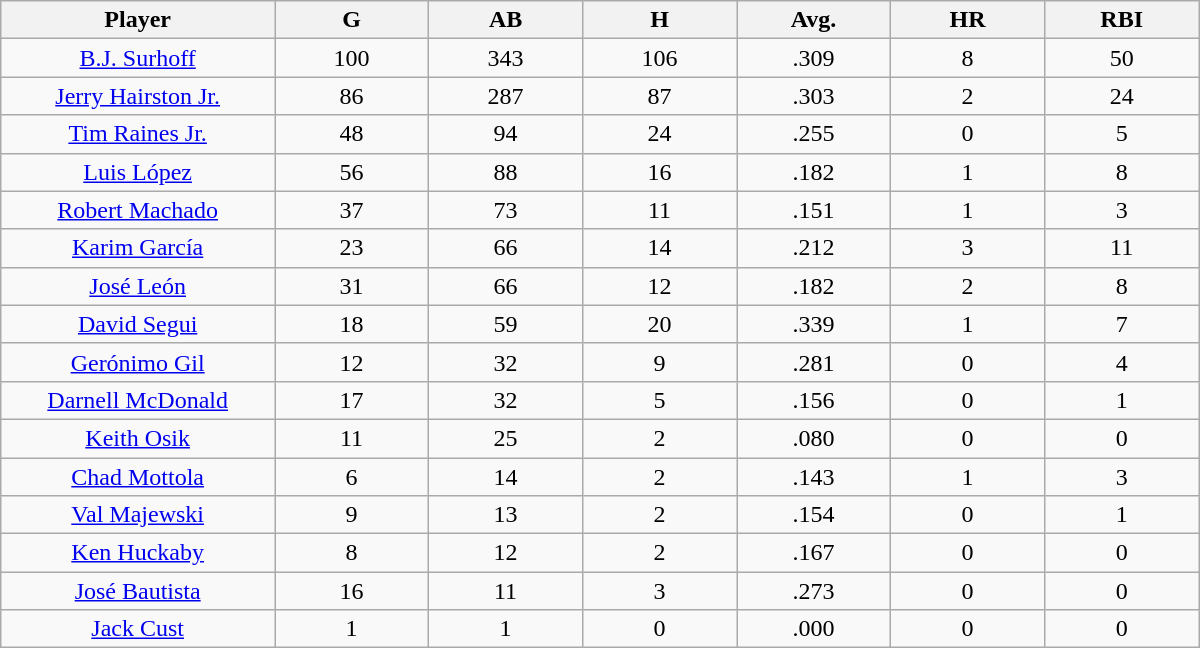<table class="wikitable sortable">
<tr>
<th bgcolor="#DDDDFF" width="16%">Player</th>
<th bgcolor="#DDDDFF" width="9%">G</th>
<th bgcolor="#DDDDFF" width="9%">AB</th>
<th bgcolor="#DDDDFF" width="9%">H</th>
<th bgcolor="#DDDDFF" width="9%">Avg.</th>
<th bgcolor="#DDDDFF" width="9%">HR</th>
<th bgcolor="#DDDDFF" width="9%">RBI</th>
</tr>
<tr align=center>
<td><a href='#'>B.J. Surhoff</a></td>
<td>100</td>
<td>343</td>
<td>106</td>
<td>.309</td>
<td>8</td>
<td>50</td>
</tr>
<tr align=center>
<td><a href='#'>Jerry Hairston Jr.</a></td>
<td>86</td>
<td>287</td>
<td>87</td>
<td>.303</td>
<td>2</td>
<td>24</td>
</tr>
<tr align=center>
<td><a href='#'>Tim Raines Jr.</a></td>
<td>48</td>
<td>94</td>
<td>24</td>
<td>.255</td>
<td>0</td>
<td>5</td>
</tr>
<tr align=center>
<td><a href='#'>Luis López</a></td>
<td>56</td>
<td>88</td>
<td>16</td>
<td>.182</td>
<td>1</td>
<td>8</td>
</tr>
<tr align=center>
<td><a href='#'>Robert Machado</a></td>
<td>37</td>
<td>73</td>
<td>11</td>
<td>.151</td>
<td>1</td>
<td>3</td>
</tr>
<tr align=center>
<td><a href='#'>Karim García</a></td>
<td>23</td>
<td>66</td>
<td>14</td>
<td>.212</td>
<td>3</td>
<td>11</td>
</tr>
<tr align=center>
<td><a href='#'>José León</a></td>
<td>31</td>
<td>66</td>
<td>12</td>
<td>.182</td>
<td>2</td>
<td>8</td>
</tr>
<tr align=center>
<td><a href='#'>David Segui</a></td>
<td>18</td>
<td>59</td>
<td>20</td>
<td>.339</td>
<td>1</td>
<td>7</td>
</tr>
<tr align=center>
<td><a href='#'>Gerónimo Gil</a></td>
<td>12</td>
<td>32</td>
<td>9</td>
<td>.281</td>
<td>0</td>
<td>4</td>
</tr>
<tr align=center>
<td><a href='#'>Darnell McDonald</a></td>
<td>17</td>
<td>32</td>
<td>5</td>
<td>.156</td>
<td>0</td>
<td>1</td>
</tr>
<tr align=center>
<td><a href='#'>Keith Osik</a></td>
<td>11</td>
<td>25</td>
<td>2</td>
<td>.080</td>
<td>0</td>
<td>0</td>
</tr>
<tr align=center>
<td><a href='#'>Chad Mottola</a></td>
<td>6</td>
<td>14</td>
<td>2</td>
<td>.143</td>
<td>1</td>
<td>3</td>
</tr>
<tr align=center>
<td><a href='#'>Val Majewski</a></td>
<td>9</td>
<td>13</td>
<td>2</td>
<td>.154</td>
<td>0</td>
<td>1</td>
</tr>
<tr align=center>
<td><a href='#'>Ken Huckaby</a></td>
<td>8</td>
<td>12</td>
<td>2</td>
<td>.167</td>
<td>0</td>
<td>0</td>
</tr>
<tr align=center>
<td><a href='#'>José Bautista</a></td>
<td>16</td>
<td>11</td>
<td>3</td>
<td>.273</td>
<td>0</td>
<td>0</td>
</tr>
<tr align=center>
<td><a href='#'>Jack Cust</a></td>
<td>1</td>
<td>1</td>
<td>0</td>
<td>.000</td>
<td>0</td>
<td>0</td>
</tr>
</table>
